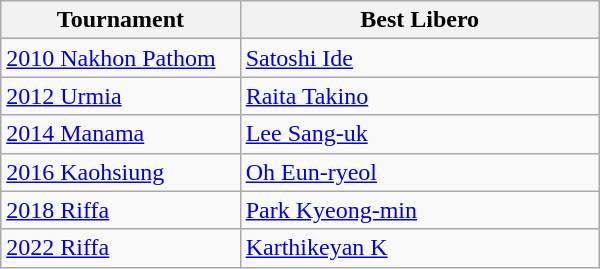<table class=wikitable style="width: 400px;">
<tr>
<th style="width: 40%;">Tournament</th>
<th style="width: 60%;">Best Libero</th>
</tr>
<tr>
<td><a href='#'>2010 Nakhon Pathom</a></td>
<td> <a href='#'>Satoshi Ide</a></td>
</tr>
<tr>
<td><a href='#'>2012 Urmia</a></td>
<td> <a href='#'>Raita Takino</a></td>
</tr>
<tr>
<td><a href='#'>2014 Manama</a></td>
<td> <a href='#'>Lee Sang-uk</a></td>
</tr>
<tr>
<td><a href='#'>2016 Kaohsiung</a></td>
<td> <a href='#'>Oh Eun-ryeol</a></td>
</tr>
<tr>
<td><a href='#'>2018 Riffa</a></td>
<td> <a href='#'>Park Kyeong-min</a></td>
</tr>
<tr>
<td><a href='#'>2022 Riffa</a></td>
<td> <a href='#'>Karthikeyan K</a></td>
</tr>
</table>
